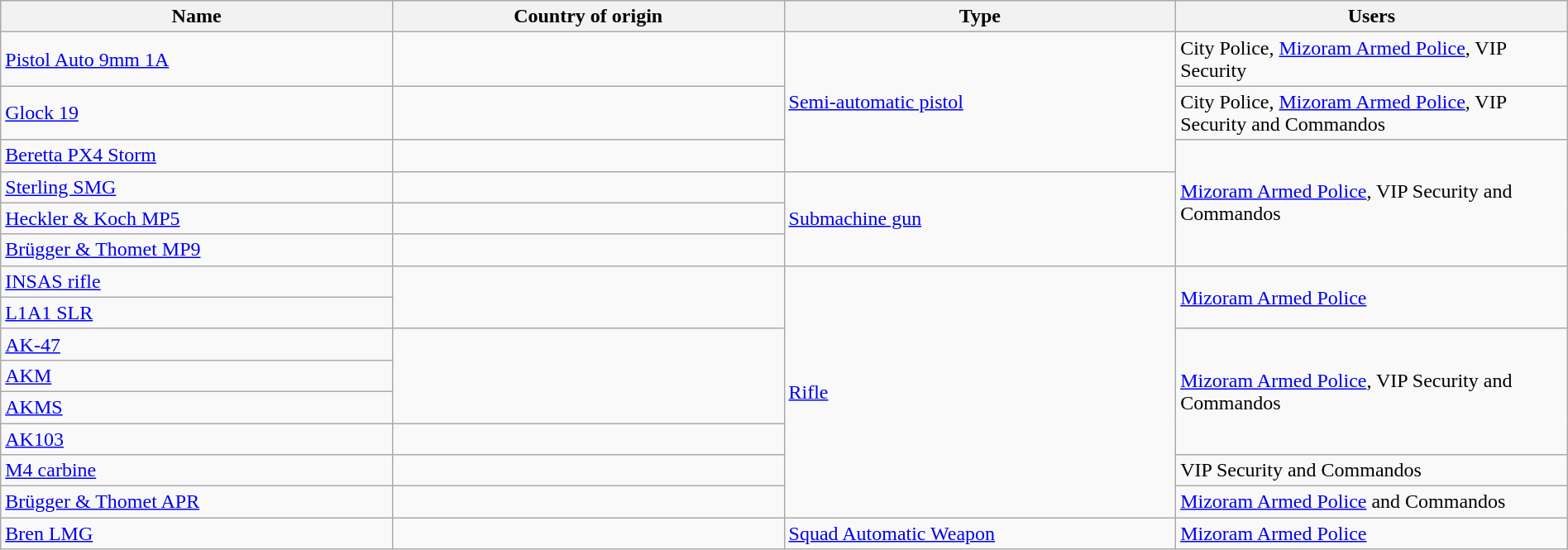<table class="wikitable" border="0" width="100%">
<tr>
<th width="25%">Name</th>
<th width="25%">Country of origin</th>
<th width="25%">Type</th>
<th>Users</th>
</tr>
<tr>
<td><a href='#'>Pistol Auto 9mm 1A</a></td>
<td></td>
<td rowspan="3"><a href='#'>Semi-automatic pistol</a></td>
<td>City Police, <a href='#'>Mizoram Armed Police</a>, VIP Security</td>
</tr>
<tr>
<td><a href='#'>Glock 19</a></td>
<td></td>
<td>City Police, <a href='#'>Mizoram Armed Police</a>, VIP Security and Commandos</td>
</tr>
<tr>
<td><a href='#'>Beretta PX4 Storm</a></td>
<td></td>
<td rowspan="4"><a href='#'>Mizoram Armed Police</a>, VIP Security and Commandos</td>
</tr>
<tr>
<td><a href='#'>Sterling SMG</a></td>
<td></td>
<td rowspan="3"><a href='#'>Submachine gun</a></td>
</tr>
<tr>
<td><a href='#'>Heckler & Koch MP5</a></td>
<td></td>
</tr>
<tr>
<td><a href='#'>Brügger & Thomet MP9</a></td>
<td></td>
</tr>
<tr>
<td><a href='#'>INSAS rifle</a></td>
<td rowspan="2"></td>
<td rowspan="8"><a href='#'>Rifle</a></td>
<td rowspan="2"><a href='#'>Mizoram Armed Police</a></td>
</tr>
<tr>
<td><a href='#'>L1A1 SLR</a></td>
</tr>
<tr>
<td><a href='#'>AK-47</a></td>
<td rowspan="3"></td>
<td rowspan="4"><a href='#'>Mizoram Armed Police</a>, VIP Security and Commandos</td>
</tr>
<tr>
<td><a href='#'>AKM</a></td>
</tr>
<tr>
<td><a href='#'>AKMS</a></td>
</tr>
<tr>
<td><a href='#'>AK103</a></td>
<td></td>
</tr>
<tr>
<td><a href='#'>M4 carbine</a></td>
<td></td>
<td>VIP Security and Commandos</td>
</tr>
<tr>
<td><a href='#'>Brügger & Thomet APR</a></td>
<td></td>
<td><a href='#'>Mizoram Armed Police</a> and Commandos</td>
</tr>
<tr>
<td><a href='#'>Bren LMG</a></td>
<td></td>
<td><a href='#'>Squad Automatic Weapon</a></td>
<td><a href='#'>Mizoram Armed Police</a></td>
</tr>
</table>
